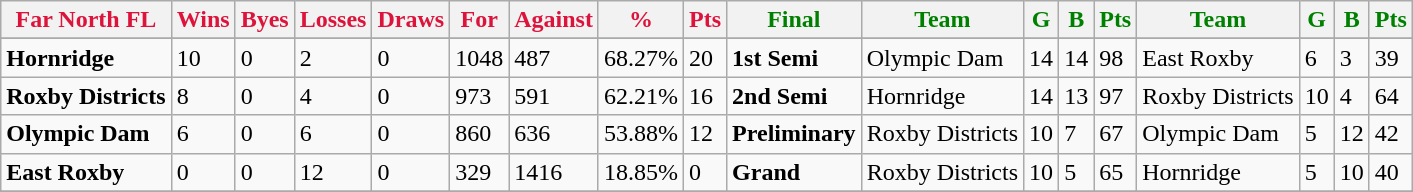<table class="wikitable">
<tr>
<th style="color:crimson">Far North FL</th>
<th style="color:crimson">Wins</th>
<th style="color:crimson">Byes</th>
<th style="color:crimson">Losses</th>
<th style="color:crimson">Draws</th>
<th style="color:crimson">For</th>
<th style="color:crimson">Against</th>
<th style="color:crimson">%</th>
<th style="color:crimson">Pts</th>
<th style="color:green">Final</th>
<th style="color:green">Team</th>
<th style="color:green">G</th>
<th style="color:green">B</th>
<th style="color:green">Pts</th>
<th style="color:green">Team</th>
<th style="color:green">G</th>
<th style="color:green">B</th>
<th style="color:green">Pts</th>
</tr>
<tr>
</tr>
<tr>
</tr>
<tr>
<td><strong>	Hornridge	</strong></td>
<td>10</td>
<td>0</td>
<td>2</td>
<td>0</td>
<td>1048</td>
<td>487</td>
<td>68.27%</td>
<td>20</td>
<td><strong>1st Semi</strong></td>
<td>Olympic Dam</td>
<td>14</td>
<td>14</td>
<td>98</td>
<td>East Roxby</td>
<td>6</td>
<td>3</td>
<td>39</td>
</tr>
<tr>
<td><strong>	Roxby Districts	</strong></td>
<td>8</td>
<td>0</td>
<td>4</td>
<td>0</td>
<td>973</td>
<td>591</td>
<td>62.21%</td>
<td>16</td>
<td><strong>2nd Semi</strong></td>
<td>Hornridge</td>
<td>14</td>
<td>13</td>
<td>97</td>
<td>Roxby Districts</td>
<td>10</td>
<td>4</td>
<td>64</td>
</tr>
<tr>
<td><strong>	Olympic Dam	</strong></td>
<td>6</td>
<td>0</td>
<td>6</td>
<td>0</td>
<td>860</td>
<td>636</td>
<td>53.88%</td>
<td>12</td>
<td><strong>Preliminary</strong></td>
<td>Roxby Districts</td>
<td>10</td>
<td>7</td>
<td>67</td>
<td>Olympic Dam</td>
<td>5</td>
<td>12</td>
<td>42</td>
</tr>
<tr>
<td><strong>	East Roxby	</strong></td>
<td>0</td>
<td>0</td>
<td>12</td>
<td>0</td>
<td>329</td>
<td>1416</td>
<td>18.85%</td>
<td>0</td>
<td><strong>Grand</strong></td>
<td>Roxby Districts</td>
<td>10</td>
<td>5</td>
<td>65</td>
<td>Hornridge</td>
<td>5</td>
<td>10</td>
<td>40</td>
</tr>
<tr>
</tr>
<tr>
</tr>
</table>
